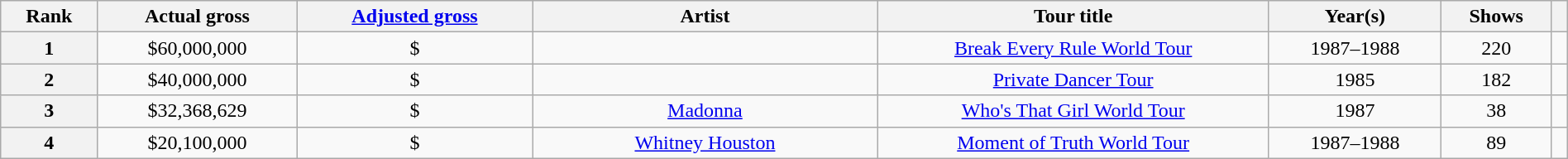<table class="wikitable sortable plainrowheaders" style="text-align:center;" width=100%>
<tr>
<th class="unsortable">Rank</th>
<th>Actual gross</th>
<th><a href='#'>Adjusted gross</a> <br></th>
<th width=22%>Artist</th>
<th width=25%>Tour title</th>
<th>Year(s)</th>
<th>Shows</th>
<th class="unsortable"></th>
</tr>
<tr>
<th>1</th>
<td>$60,000,000</td>
<td>$</td>
<td></td>
<td><a href='#'>Break Every Rule World Tour</a></td>
<td>1987–1988</td>
<td>220</td>
<td></td>
</tr>
<tr>
<th>2</th>
<td>$40,000,000</td>
<td>$</td>
<td></td>
<td><a href='#'>Private Dancer Tour</a></td>
<td>1985</td>
<td>182</td>
<td></td>
</tr>
<tr>
<th>3</th>
<td>$32,368,629</td>
<td>$</td>
<td><a href='#'>Madonna</a></td>
<td><a href='#'>Who's That Girl World Tour</a></td>
<td>1987</td>
<td>38</td>
<td></td>
</tr>
<tr>
<th>4</th>
<td>$20,100,000</td>
<td>$</td>
<td><a href='#'>Whitney Houston</a></td>
<td><a href='#'>Moment of Truth World Tour</a></td>
<td>1987–1988</td>
<td>89</td>
<td></td>
</tr>
</table>
